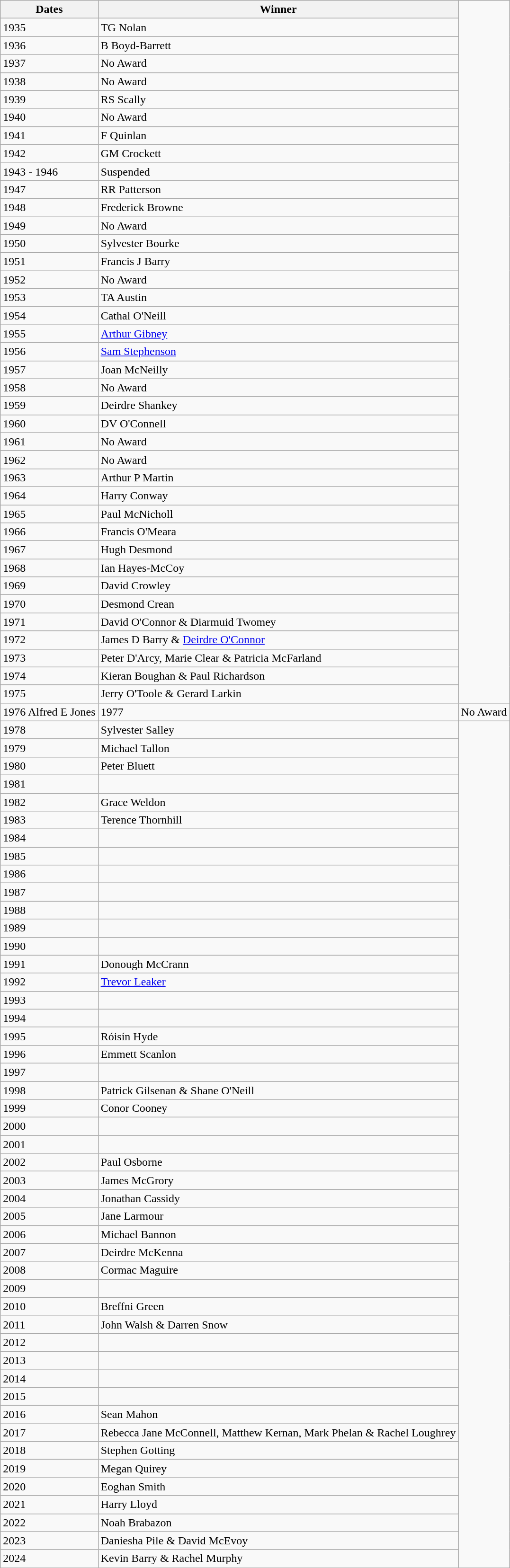<table class="wikitable">
<tr>
<th>Dates</th>
<th>Winner</th>
</tr>
<tr>
<td>1935</td>
<td>TG Nolan</td>
</tr>
<tr>
<td>1936</td>
<td>B Boyd-Barrett</td>
</tr>
<tr>
<td>1937</td>
<td>No Award</td>
</tr>
<tr>
<td>1938</td>
<td>No Award</td>
</tr>
<tr>
<td>1939</td>
<td>RS Scally</td>
</tr>
<tr>
<td>1940</td>
<td>No Award</td>
</tr>
<tr>
<td>1941</td>
<td>F Quinlan</td>
</tr>
<tr>
<td>1942</td>
<td>GM Crockett</td>
</tr>
<tr>
<td>1943 - 1946</td>
<td>Suspended</td>
</tr>
<tr>
<td>1947</td>
<td>RR Patterson</td>
</tr>
<tr>
<td>1948</td>
<td>Frederick Browne</td>
</tr>
<tr>
<td>1949</td>
<td>No Award</td>
</tr>
<tr>
<td>1950</td>
<td>Sylvester Bourke</td>
</tr>
<tr>
<td>1951</td>
<td>Francis J Barry</td>
</tr>
<tr>
<td>1952</td>
<td>No Award</td>
</tr>
<tr>
<td>1953</td>
<td>TA Austin</td>
</tr>
<tr>
<td>1954</td>
<td>Cathal O'Neill</td>
</tr>
<tr>
<td>1955</td>
<td><a href='#'>Arthur Gibney</a></td>
</tr>
<tr>
<td>1956</td>
<td><a href='#'>Sam Stephenson</a></td>
</tr>
<tr>
<td>1957</td>
<td>Joan McNeilly</td>
</tr>
<tr>
<td>1958</td>
<td>No Award</td>
</tr>
<tr>
<td>1959</td>
<td>Deirdre Shankey</td>
</tr>
<tr>
<td>1960</td>
<td>DV O'Connell</td>
</tr>
<tr>
<td>1961</td>
<td>No Award</td>
</tr>
<tr>
<td>1962</td>
<td>No Award</td>
</tr>
<tr>
<td>1963</td>
<td>Arthur P Martin</td>
</tr>
<tr>
<td>1964</td>
<td>Harry Conway</td>
</tr>
<tr>
<td>1965</td>
<td>Paul McNicholl</td>
</tr>
<tr>
<td>1966</td>
<td>Francis O'Meara</td>
</tr>
<tr>
<td>1967</td>
<td>Hugh Desmond</td>
</tr>
<tr>
<td>1968</td>
<td>Ian Hayes-McCoy</td>
</tr>
<tr>
<td>1969</td>
<td>David Crowley</td>
</tr>
<tr>
<td>1970</td>
<td>Desmond Crean</td>
</tr>
<tr>
<td>1971</td>
<td>David O'Connor & Diarmuid Twomey</td>
</tr>
<tr>
<td>1972</td>
<td>James D Barry & <a href='#'>Deirdre O'Connor</a></td>
</tr>
<tr>
<td>1973</td>
<td>Peter D'Arcy, Marie Clear & Patricia McFarland</td>
</tr>
<tr>
<td>1974</td>
<td>Kieran Boughan & Paul Richardson</td>
</tr>
<tr>
<td>1975</td>
<td>Jerry O'Toole & Gerard Larkin</td>
</tr>
<tr>
<td>1976          Alfred E Jones</td>
<td>1977</td>
<td>No Award</td>
</tr>
<tr>
<td>1978</td>
<td>Sylvester Salley</td>
</tr>
<tr>
<td>1979</td>
<td>Michael Tallon</td>
</tr>
<tr>
<td>1980</td>
<td>Peter Bluett</td>
</tr>
<tr>
<td>1981</td>
<td></td>
</tr>
<tr>
<td>1982</td>
<td>Grace Weldon</td>
</tr>
<tr>
<td>1983</td>
<td>Terence Thornhill</td>
</tr>
<tr>
<td>1984</td>
<td></td>
</tr>
<tr>
<td>1985</td>
<td></td>
</tr>
<tr>
<td>1986</td>
<td></td>
</tr>
<tr>
<td>1987</td>
<td></td>
</tr>
<tr>
<td>1988</td>
<td></td>
</tr>
<tr>
<td>1989</td>
<td></td>
</tr>
<tr>
<td>1990</td>
<td></td>
</tr>
<tr>
<td>1991</td>
<td>Donough McCrann</td>
</tr>
<tr>
<td>1992</td>
<td><a href='#'>Trevor Leaker</a></td>
</tr>
<tr>
<td>1993</td>
<td></td>
</tr>
<tr>
<td>1994</td>
<td></td>
</tr>
<tr>
<td>1995</td>
<td>Róisín Hyde</td>
</tr>
<tr>
<td>1996</td>
<td>Emmett Scanlon</td>
</tr>
<tr>
<td>1997</td>
<td></td>
</tr>
<tr>
<td>1998</td>
<td>Patrick Gilsenan & Shane O'Neill</td>
</tr>
<tr>
<td>1999</td>
<td>Conor Cooney</td>
</tr>
<tr>
<td>2000</td>
<td></td>
</tr>
<tr>
<td>2001</td>
<td></td>
</tr>
<tr>
<td>2002</td>
<td>Paul Osborne</td>
</tr>
<tr>
<td>2003</td>
<td>James McGrory</td>
</tr>
<tr>
<td>2004</td>
<td>Jonathan Cassidy</td>
</tr>
<tr>
<td>2005</td>
<td>Jane Larmour</td>
</tr>
<tr>
<td>2006</td>
<td>Michael Bannon</td>
</tr>
<tr>
<td>2007</td>
<td>Deirdre McKenna</td>
</tr>
<tr>
<td>2008</td>
<td>Cormac Maguire</td>
</tr>
<tr>
<td>2009</td>
<td></td>
</tr>
<tr>
<td>2010</td>
<td>Breffni Green</td>
</tr>
<tr>
<td>2011</td>
<td>John Walsh & Darren Snow</td>
</tr>
<tr>
<td>2012</td>
<td></td>
</tr>
<tr>
<td>2013</td>
<td></td>
</tr>
<tr>
<td>2014</td>
<td></td>
</tr>
<tr>
<td>2015</td>
<td></td>
</tr>
<tr>
<td>2016</td>
<td>Sean Mahon</td>
</tr>
<tr>
<td>2017</td>
<td>Rebecca Jane McConnell, Matthew Kernan, Mark Phelan & Rachel Loughrey</td>
</tr>
<tr>
<td>2018</td>
<td>Stephen Gotting</td>
</tr>
<tr>
<td>2019</td>
<td>Megan Quirey</td>
</tr>
<tr>
<td>2020</td>
<td>Eoghan Smith</td>
</tr>
<tr>
<td>2021</td>
<td>Harry Lloyd</td>
</tr>
<tr>
<td>2022</td>
<td>Noah Brabazon</td>
</tr>
<tr>
<td>2023</td>
<td>Daniesha Pile & David McEvoy</td>
</tr>
<tr>
<td>2024</td>
<td>Kevin Barry & Rachel Murphy</td>
</tr>
</table>
